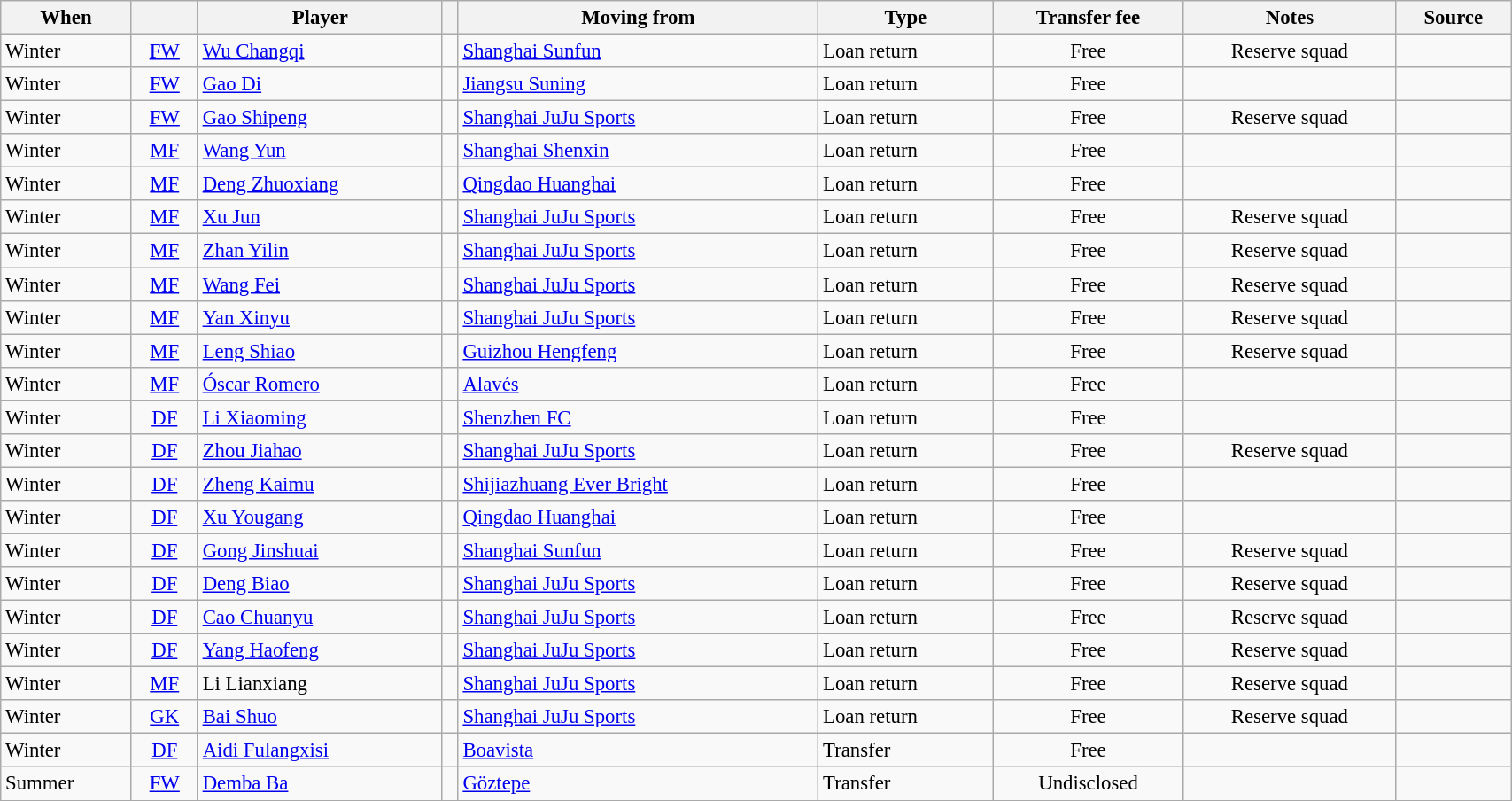<table class="wikitable sortable" style="width:90%; text-align:left; font-size:95%;">
<tr>
<th>When</th>
<th></th>
<th>Player</th>
<th></th>
<th>Moving from</th>
<th>Type</th>
<th class="unsortable">Transfer fee</th>
<th class="unsortable">Notes</th>
<th>Source</th>
</tr>
<tr>
<td align=left>Winter</td>
<td align=center><a href='#'>FW</a></td>
<td align=left> <a href='#'>Wu Changqi</a></td>
<td align=center></td>
<td align=left> <a href='#'>Shanghai Sunfun</a></td>
<td>Loan return</td>
<td align=center>Free</td>
<td align=center>Reserve squad</td>
<td></td>
</tr>
<tr>
<td align=left>Winter</td>
<td align=center><a href='#'>FW</a></td>
<td align=left> <a href='#'>Gao Di</a></td>
<td align=center></td>
<td align=left> <a href='#'>Jiangsu Suning</a></td>
<td>Loan return</td>
<td align=center>Free</td>
<td align=center></td>
<td></td>
</tr>
<tr>
<td align=left>Winter</td>
<td align=center><a href='#'>FW</a></td>
<td align=left> <a href='#'>Gao Shipeng</a></td>
<td align=center></td>
<td align=left> <a href='#'>Shanghai JuJu Sports</a></td>
<td>Loan return</td>
<td align=center>Free</td>
<td align=center>Reserve squad</td>
<td></td>
</tr>
<tr>
<td align=left>Winter</td>
<td align=center><a href='#'>MF</a></td>
<td align=left> <a href='#'>Wang Yun</a></td>
<td align=center></td>
<td align=left> <a href='#'>Shanghai Shenxin</a></td>
<td>Loan return</td>
<td align=center>Free</td>
<td align=center></td>
<td></td>
</tr>
<tr>
<td align=left>Winter</td>
<td align=center><a href='#'>MF</a></td>
<td align=left> <a href='#'>Deng Zhuoxiang</a></td>
<td align=center></td>
<td align=left> <a href='#'>Qingdao Huanghai</a></td>
<td>Loan return</td>
<td align=center>Free</td>
<td align=center></td>
<td></td>
</tr>
<tr>
<td align=left>Winter</td>
<td align=center><a href='#'>MF</a></td>
<td align=left> <a href='#'>Xu Jun</a></td>
<td align=center></td>
<td align=left> <a href='#'>Shanghai JuJu Sports</a></td>
<td>Loan return</td>
<td align=center>Free</td>
<td align=center>Reserve squad</td>
<td></td>
</tr>
<tr>
<td align=left>Winter</td>
<td align=center><a href='#'>MF</a></td>
<td align=left> <a href='#'>Zhan Yilin</a></td>
<td align=center></td>
<td align=left> <a href='#'>Shanghai JuJu Sports</a></td>
<td>Loan return</td>
<td align=center>Free</td>
<td align=center>Reserve squad</td>
<td></td>
</tr>
<tr>
<td align=left>Winter</td>
<td align=center><a href='#'>MF</a></td>
<td align=left> <a href='#'>Wang Fei</a></td>
<td align=center></td>
<td align=left> <a href='#'>Shanghai JuJu Sports</a></td>
<td>Loan return</td>
<td align=center>Free</td>
<td align=center>Reserve squad</td>
<td></td>
</tr>
<tr>
<td align=left>Winter</td>
<td align=center><a href='#'>MF</a></td>
<td align=left> <a href='#'>Yan Xinyu</a></td>
<td align=center></td>
<td align=left> <a href='#'>Shanghai JuJu Sports</a></td>
<td>Loan return</td>
<td align=center>Free</td>
<td align=center>Reserve squad</td>
<td></td>
</tr>
<tr>
<td align=left>Winter</td>
<td align=center><a href='#'>MF</a></td>
<td align=left> <a href='#'>Leng Shiao</a></td>
<td align=center></td>
<td align=left> <a href='#'>Guizhou Hengfeng</a></td>
<td>Loan return</td>
<td align=center>Free</td>
<td align=center>Reserve squad</td>
<td></td>
</tr>
<tr>
<td align=left>Winter</td>
<td align=center><a href='#'>MF</a></td>
<td align=left> <a href='#'>Óscar Romero</a></td>
<td align=center></td>
<td align=left> <a href='#'>Alavés</a></td>
<td>Loan return</td>
<td align=center>Free</td>
<td align=center></td>
<td></td>
</tr>
<tr>
<td align=left>Winter</td>
<td align=center><a href='#'>DF</a></td>
<td align=left> <a href='#'>Li Xiaoming</a></td>
<td align=center></td>
<td align=left> <a href='#'>Shenzhen FC</a></td>
<td>Loan return</td>
<td align=center>Free</td>
<td align=center></td>
<td></td>
</tr>
<tr>
<td align=left>Winter</td>
<td align=center><a href='#'>DF</a></td>
<td align=left> <a href='#'>Zhou Jiahao</a></td>
<td align=center></td>
<td align=left> <a href='#'>Shanghai JuJu Sports</a></td>
<td>Loan return</td>
<td align=center>Free</td>
<td align=center>Reserve squad</td>
<td></td>
</tr>
<tr>
<td align=left>Winter</td>
<td align=center><a href='#'>DF</a></td>
<td align=left> <a href='#'>Zheng Kaimu</a></td>
<td align=center></td>
<td align=left> <a href='#'>Shijiazhuang Ever Bright</a></td>
<td>Loan return</td>
<td align=center>Free</td>
<td align=center></td>
<td></td>
</tr>
<tr>
<td align=left>Winter</td>
<td align=center><a href='#'>DF</a></td>
<td align=left> <a href='#'>Xu Yougang</a></td>
<td align=center></td>
<td align=left> <a href='#'>Qingdao Huanghai</a></td>
<td>Loan return</td>
<td align=center>Free</td>
<td align=center></td>
<td></td>
</tr>
<tr>
<td align=left>Winter</td>
<td align=center><a href='#'>DF</a></td>
<td align=left> <a href='#'>Gong Jinshuai</a></td>
<td align=center></td>
<td align=left> <a href='#'>Shanghai Sunfun</a></td>
<td>Loan return</td>
<td align=center>Free</td>
<td align=center>Reserve squad</td>
<td></td>
</tr>
<tr>
<td align=left>Winter</td>
<td align=center><a href='#'>DF</a></td>
<td align=left> <a href='#'>Deng Biao</a></td>
<td align=center></td>
<td align=left> <a href='#'>Shanghai JuJu Sports</a></td>
<td>Loan return</td>
<td align=center>Free</td>
<td align=center>Reserve squad</td>
<td></td>
</tr>
<tr>
<td align=left>Winter</td>
<td align=center><a href='#'>DF</a></td>
<td align=left> <a href='#'>Cao Chuanyu</a></td>
<td align=center></td>
<td align=left> <a href='#'>Shanghai JuJu Sports</a></td>
<td>Loan return</td>
<td align=center>Free</td>
<td align=center>Reserve squad</td>
<td></td>
</tr>
<tr>
<td align=left>Winter</td>
<td align=center><a href='#'>DF</a></td>
<td align=left> <a href='#'>Yang Haofeng</a></td>
<td align=center></td>
<td align=left> <a href='#'>Shanghai JuJu Sports</a></td>
<td>Loan return</td>
<td align=center>Free</td>
<td align=center>Reserve squad</td>
<td></td>
</tr>
<tr>
<td align=left>Winter</td>
<td align=center><a href='#'>MF</a></td>
<td align=left> Li Lianxiang</td>
<td align=center></td>
<td align=left> <a href='#'>Shanghai JuJu Sports</a></td>
<td>Loan return</td>
<td align=center>Free</td>
<td align=center>Reserve squad</td>
<td></td>
</tr>
<tr>
<td align=left>Winter</td>
<td align=center><a href='#'>GK</a></td>
<td align=left> <a href='#'>Bai Shuo</a></td>
<td align=center></td>
<td align=left> <a href='#'>Shanghai JuJu Sports</a></td>
<td>Loan return</td>
<td align=center>Free</td>
<td align=center>Reserve squad</td>
<td></td>
</tr>
<tr>
<td align=left>Winter</td>
<td align=center><a href='#'>DF</a></td>
<td align=left> <a href='#'>Aidi Fulangxisi</a></td>
<td align=center></td>
<td align=left> <a href='#'>Boavista</a></td>
<td>Transfer</td>
<td align=center>Free</td>
<td align=center></td>
<td align=center></td>
</tr>
<tr>
<td align=left>Summer</td>
<td align=center><a href='#'>FW</a></td>
<td align=left> <a href='#'>Demba Ba</a></td>
<td align=center></td>
<td align=left> <a href='#'>Göztepe</a></td>
<td>Transfer</td>
<td align=center>Undisclosed</td>
<td align=center></td>
<td align=center></td>
</tr>
<tr>
</tr>
</table>
